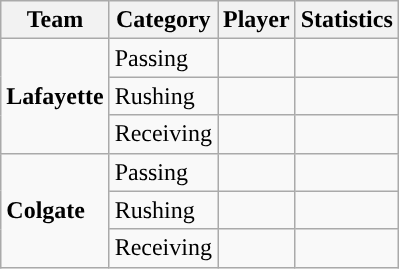<table class="wikitable" style="float: right;">
<tr>
<th>Team</th>
<th>Category</th>
<th>Player</th>
<th>Statistics</th>
</tr>
<tr>
<td rowspan=3><strong>Lafayette</strong></td>
<td>Passing</td>
<td></td>
<td></td>
</tr>
<tr>
<td>Rushing</td>
<td></td>
<td></td>
</tr>
<tr>
<td>Receiving</td>
<td></td>
<td></td>
</tr>
<tr>
<td rowspan=3><strong>Colgate</strong></td>
<td>Passing</td>
<td></td>
<td></td>
</tr>
<tr>
<td>Rushing</td>
<td></td>
<td></td>
</tr>
<tr>
<td>Receiving</td>
<td></td>
<td></td>
</tr>
</table>
